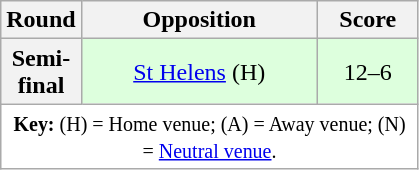<table class="wikitable plainrowheaders" style="text-align:center;margin-left:1em;">
<tr>
<th width="25">Round</th>
<th width="150">Opposition</th>
<th width="60">Score</th>
</tr>
<tr>
<th scope=row style="text-align:center">Semi-final</th>
<td bgcolor=ddffdd> <a href='#'>St Helens</a> (H)</td>
<td bgcolor=ddffdd>12–6</td>
</tr>
<tr>
<td colspan="3" style="background-color:white;"><small><strong>Key:</strong> (H) = Home venue; (A) = Away venue; (N) = <a href='#'>Neutral venue</a>.</small></td>
</tr>
</table>
